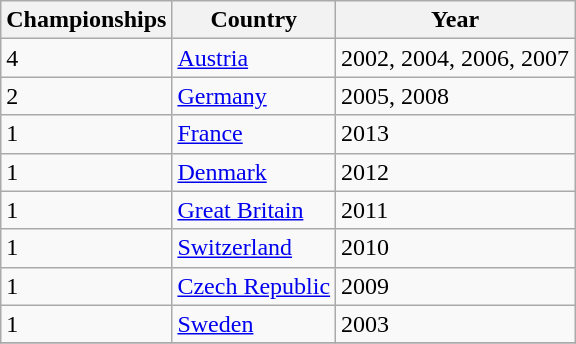<table class="wikitable">
<tr>
<th>Championships</th>
<th>Country</th>
<th>Year</th>
</tr>
<tr>
<td>4</td>
<td> <a href='#'>Austria</a></td>
<td>2002, 2004, 2006, 2007</td>
</tr>
<tr>
<td>2</td>
<td> <a href='#'>Germany</a></td>
<td>2005, 2008</td>
</tr>
<tr>
<td>1</td>
<td> <a href='#'>France</a></td>
<td>2013</td>
</tr>
<tr>
<td>1</td>
<td> <a href='#'>Denmark</a></td>
<td>2012</td>
</tr>
<tr>
<td>1</td>
<td> <a href='#'>Great Britain</a></td>
<td>2011</td>
</tr>
<tr>
<td>1</td>
<td> <a href='#'>Switzerland</a></td>
<td>2010</td>
</tr>
<tr>
<td>1</td>
<td> <a href='#'>Czech Republic</a></td>
<td>2009</td>
</tr>
<tr>
<td>1</td>
<td> <a href='#'>Sweden</a></td>
<td>2003</td>
</tr>
<tr>
</tr>
</table>
